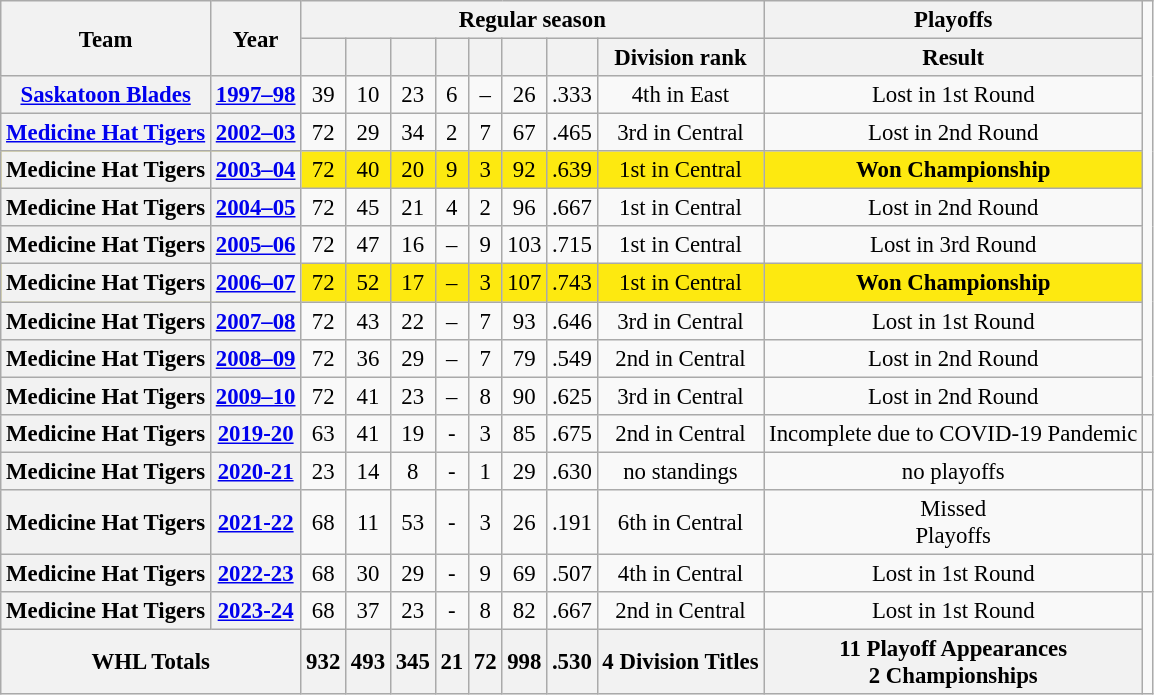<table class="wikitable" style="font-size: 95%; text-align:center;">
<tr>
<th rowspan="2">Team</th>
<th rowspan="2">Year</th>
<th colspan="8">Regular season</th>
<th colspan="1">Playoffs</th>
</tr>
<tr>
<th></th>
<th></th>
<th></th>
<th></th>
<th></th>
<th></th>
<th></th>
<th>Division rank</th>
<th>Result</th>
</tr>
<tr>
<th><a href='#'>Saskatoon Blades</a></th>
<th><a href='#'>1997–98</a></th>
<td>39</td>
<td>10</td>
<td>23</td>
<td>6</td>
<td>–</td>
<td>26</td>
<td>.333</td>
<td>4th in East</td>
<td>Lost in 1st Round</td>
</tr>
<tr>
<th><a href='#'>Medicine Hat Tigers</a></th>
<th><a href='#'>2002–03</a></th>
<td>72</td>
<td>29</td>
<td>34</td>
<td>2</td>
<td>7</td>
<td>67</td>
<td>.465</td>
<td>3rd in Central</td>
<td>Lost in 2nd Round</td>
</tr>
<tr style="background:#FDE910;">
<th>Medicine Hat Tigers</th>
<th><a href='#'>2003–04</a></th>
<td>72</td>
<td>40</td>
<td>20</td>
<td>9</td>
<td>3</td>
<td>92</td>
<td>.639</td>
<td>1st in Central</td>
<td><strong>Won Championship</strong></td>
</tr>
<tr>
<th>Medicine Hat Tigers</th>
<th><a href='#'>2004–05</a></th>
<td>72</td>
<td>45</td>
<td>21</td>
<td>4</td>
<td>2</td>
<td>96</td>
<td>.667</td>
<td>1st in Central</td>
<td>Lost in 2nd Round</td>
</tr>
<tr>
<th>Medicine Hat Tigers</th>
<th><a href='#'>2005–06</a></th>
<td>72</td>
<td>47</td>
<td>16</td>
<td>–</td>
<td>9</td>
<td>103</td>
<td>.715</td>
<td>1st in Central</td>
<td>Lost in 3rd Round</td>
</tr>
<tr style="background:#FDE910;">
<th>Medicine Hat Tigers</th>
<th><a href='#'>2006–07</a></th>
<td>72</td>
<td>52</td>
<td>17</td>
<td>–</td>
<td>3</td>
<td>107</td>
<td>.743</td>
<td>1st in Central</td>
<td><strong>Won Championship</strong></td>
</tr>
<tr>
<th>Medicine Hat Tigers</th>
<th><a href='#'>2007–08</a></th>
<td>72</td>
<td>43</td>
<td>22</td>
<td>–</td>
<td>7</td>
<td>93</td>
<td>.646</td>
<td>3rd in Central</td>
<td>Lost in 1st Round</td>
</tr>
<tr>
<th>Medicine Hat Tigers</th>
<th><a href='#'>2008–09</a></th>
<td>72</td>
<td>36</td>
<td>29</td>
<td>–</td>
<td>7</td>
<td>79</td>
<td>.549</td>
<td>2nd in Central</td>
<td>Lost in 2nd Round</td>
</tr>
<tr>
<th>Medicine Hat Tigers</th>
<th><a href='#'>2009–10</a></th>
<td>72</td>
<td>41</td>
<td>23</td>
<td>–</td>
<td>8</td>
<td>90</td>
<td>.625</td>
<td>3rd in Central</td>
<td>Lost in 2nd Round</td>
</tr>
<tr>
<th>Medicine Hat Tigers</th>
<th><a href='#'>2019-20</a></th>
<td>63</td>
<td>41</td>
<td>19</td>
<td>-</td>
<td>3</td>
<td>85</td>
<td>.675</td>
<td>2nd in Central</td>
<td>Incomplete due to COVID-19 Pandemic</td>
<td></td>
</tr>
<tr>
<th>Medicine Hat Tigers</th>
<th><a href='#'>2020-21</a></th>
<td>23</td>
<td>14</td>
<td>8</td>
<td>-</td>
<td>1</td>
<td>29</td>
<td>.630</td>
<td>no standings</td>
<td>no playoffs</td>
<td></td>
</tr>
<tr>
<th>Medicine Hat Tigers</th>
<th><a href='#'>2021-22</a></th>
<td>68</td>
<td>11</td>
<td>53</td>
<td>-</td>
<td>3</td>
<td>26</td>
<td>.191</td>
<td>6th in Central</td>
<td>Missed<br>Playoffs</td>
<td></td>
</tr>
<tr>
<th>Medicine Hat Tigers</th>
<th><a href='#'>2022-23</a></th>
<td>68</td>
<td>30</td>
<td>29</td>
<td>-</td>
<td>9</td>
<td>69</td>
<td>.507</td>
<td>4th in Central</td>
<td>Lost in 1st Round</td>
<td></td>
</tr>
<tr>
<th>Medicine Hat Tigers</th>
<th><a href='#'>2023-24</a></th>
<td>68</td>
<td>37</td>
<td>23</td>
<td>-</td>
<td>8</td>
<td>82</td>
<td>.667</td>
<td>2nd in Central</td>
<td>Lost in 1st Round</td>
</tr>
<tr>
<th colspan="2">WHL Totals</th>
<th>932</th>
<th>493</th>
<th>345</th>
<th>21</th>
<th>72</th>
<th>998</th>
<th>.530</th>
<th>4 Division Titles</th>
<th>11 Playoff Appearances<br>2 Championships</th>
</tr>
</table>
